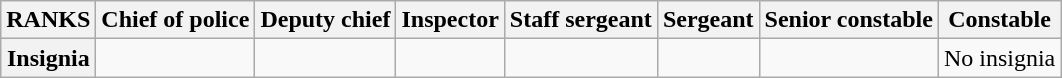<table class="wikitable">
<tr>
<th>RANKS</th>
<th>Chief of police</th>
<th>Deputy chief</th>
<th>Inspector</th>
<th>Staff sergeant</th>
<th>Sergeant</th>
<th>Senior constable</th>
<th>Constable</th>
</tr>
<tr>
<th>Insignia</th>
<td></td>
<td></td>
<td></td>
<td></td>
<td></td>
<td></td>
<td>No insignia</td>
</tr>
</table>
